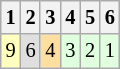<table class="wikitable" style="font-size: 85%;">
<tr>
<th>1</th>
<th>2</th>
<th>3</th>
<th>4</th>
<th>5</th>
<th>6</th>
</tr>
<tr align="center">
<td style="background:#FFFFBF;">9</td>
<td style="background:#DFDFDF;">6</td>
<td style="background:#FFDF9F;">4</td>
<td style="background:#DFFFDF;">3</td>
<td style="background:#DFFFDF;">2</td>
<td style="background:#DFFFDF;">1</td>
</tr>
</table>
